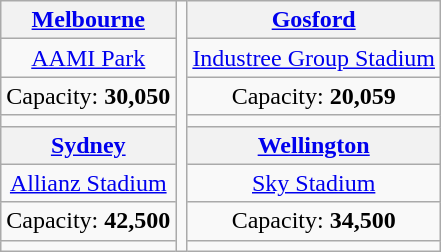<table class="wikitable" style="text-align:center">
<tr>
<th><a href='#'>Melbourne</a></th>
<td rowspan="10"><br></td>
<th><a href='#'>Gosford</a></th>
</tr>
<tr>
<td><a href='#'>AAMI Park</a></td>
<td><a href='#'>Industree Group Stadium</a></td>
</tr>
<tr>
<td>Capacity: <strong>30,050</strong></td>
<td>Capacity: <strong>20,059</strong></td>
</tr>
<tr>
<td></td>
<td></td>
</tr>
<tr>
<th><a href='#'>Sydney</a></th>
<th><a href='#'>Wellington</a></th>
</tr>
<tr>
<td><a href='#'>Allianz Stadium</a></td>
<td><a href='#'>Sky Stadium</a></td>
</tr>
<tr>
<td>Capacity: <strong>42,500</strong></td>
<td>Capacity: <strong>34,500</strong></td>
</tr>
<tr>
<td></td>
<td></td>
</tr>
</table>
